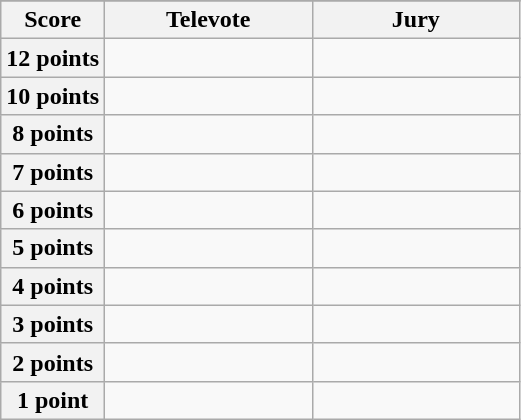<table class="wikitable">
<tr>
</tr>
<tr>
<th scope="col" width="20%">Score</th>
<th scope="col" width="40%">Televote</th>
<th scope="col" width="40%">Jury</th>
</tr>
<tr>
<th scope="row">12 points</th>
<td></td>
<td></td>
</tr>
<tr>
<th scope="row">10 points</th>
<td></td>
<td></td>
</tr>
<tr>
<th scope="row">8 points</th>
<td></td>
<td></td>
</tr>
<tr>
<th scope="row">7 points</th>
<td></td>
<td></td>
</tr>
<tr>
<th scope="row">6 points</th>
<td></td>
<td></td>
</tr>
<tr>
<th scope="row">5 points</th>
<td></td>
<td></td>
</tr>
<tr>
<th scope="row">4 points</th>
<td></td>
<td></td>
</tr>
<tr>
<th scope="row">3 points</th>
<td></td>
<td></td>
</tr>
<tr>
<th scope="row">2 points</th>
<td></td>
<td></td>
</tr>
<tr>
<th scope="row">1 point</th>
<td></td>
<td></td>
</tr>
</table>
